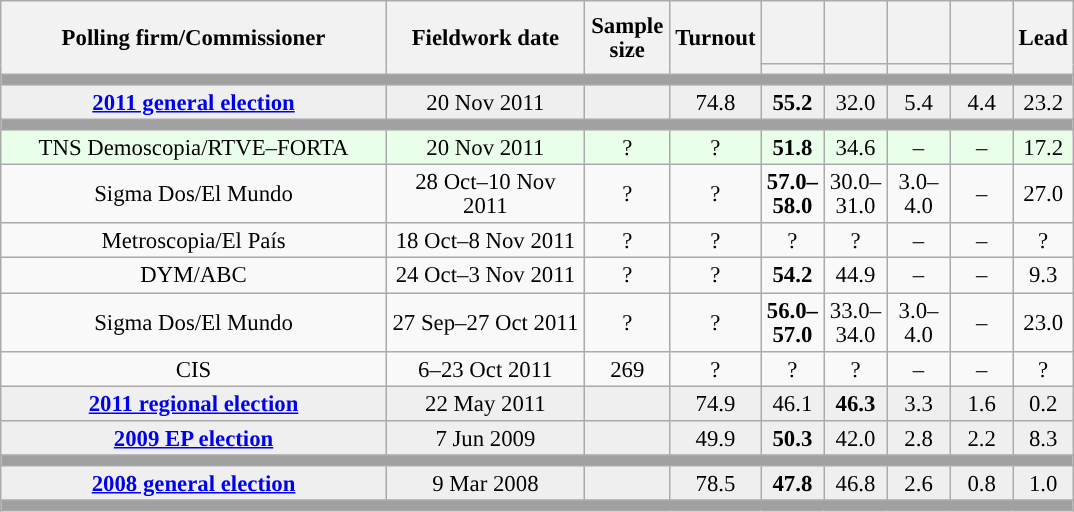<table class="wikitable collapsible collapsed" style="text-align:center; font-size:95%; line-height:16px;">
<tr style="height:42px;">
<th style="width:250px;" rowspan="2">Polling firm/Commissioner</th>
<th style="width:125px;" rowspan="2">Fieldwork date</th>
<th style="width:50px;" rowspan="2">Sample size</th>
<th style="width:45px;" rowspan="2">Turnout</th>
<th style="width:35px;"></th>
<th style="width:35px;"></th>
<th style="width:35px;"></th>
<th style="width:35px;"></th>
<th style="width:30px;" rowspan="2">Lead</th>
</tr>
<tr>
<th style="color:inherit;background:"></th>
<th style="color:inherit;background:"></th>
<th style="color:inherit;background:"></th>
<th style="color:inherit;background:"></th>
</tr>
<tr>
<td colspan="9" style="background:#A0A0A0"></td>
</tr>
<tr style="background:#EFEFEF;">
<td><strong><a href='#'>2011 general election</a></strong></td>
<td>20 Nov 2011</td>
<td></td>
<td>74.8</td>
<td><strong>55.2</strong><br></td>
<td>32.0<br></td>
<td>5.4<br></td>
<td>4.4<br></td>
<td style="background:">23.2</td>
</tr>
<tr>
<td colspan="9" style="background:#A0A0A0"></td>
</tr>
<tr style="background:#EAFFEA;">
<td>TNS Demoscopia/RTVE–FORTA</td>
<td>20 Nov 2011</td>
<td>?</td>
<td>?</td>
<td><strong>51.8</strong><br></td>
<td>34.6<br></td>
<td>–</td>
<td>–</td>
<td style="background:">17.2</td>
</tr>
<tr>
<td>Sigma Dos/El Mundo</td>
<td>28 Oct–10 Nov 2011</td>
<td>?</td>
<td>?</td>
<td><strong>57.0–<br>58.0</strong><br></td>
<td>30.0–<br>31.0<br></td>
<td>3.0–<br>4.0<br></td>
<td>–</td>
<td style="background:">27.0</td>
</tr>
<tr>
<td>Metroscopia/El País</td>
<td>18 Oct–8 Nov 2011</td>
<td>?</td>
<td>?</td>
<td>?<br></td>
<td>?<br></td>
<td>–</td>
<td>–</td>
<td style="background:">?</td>
</tr>
<tr>
<td>DYM/ABC</td>
<td>24 Oct–3 Nov 2011</td>
<td>?</td>
<td>?</td>
<td><strong>54.2</strong><br></td>
<td>44.9<br></td>
<td>–</td>
<td>–</td>
<td style="background:">9.3</td>
</tr>
<tr>
<td>Sigma Dos/El Mundo</td>
<td>27 Sep–27 Oct 2011</td>
<td>?</td>
<td>?</td>
<td><strong>56.0–<br>57.0</strong><br></td>
<td>33.0–<br>34.0<br></td>
<td>3.0–<br>4.0<br></td>
<td>–</td>
<td style="background:">23.0</td>
</tr>
<tr>
<td>CIS</td>
<td>6–23 Oct 2011</td>
<td>269</td>
<td>?</td>
<td>?<br></td>
<td>?<br></td>
<td>–</td>
<td>–</td>
<td style="background:">?</td>
</tr>
<tr style="background:#EFEFEF;">
<td><strong><a href='#'>2011 regional election</a></strong></td>
<td>22 May 2011</td>
<td></td>
<td>74.9</td>
<td>46.1<br></td>
<td><strong>46.3</strong><br></td>
<td>3.3<br></td>
<td>1.6<br></td>
<td style="background:">0.2</td>
</tr>
<tr style="background:#EFEFEF;">
<td><strong><a href='#'>2009 EP election</a></strong></td>
<td>7 Jun 2009</td>
<td></td>
<td>49.9</td>
<td><strong>50.3</strong><br></td>
<td>42.0<br></td>
<td>2.8<br></td>
<td>2.2<br></td>
<td style="background:">8.3</td>
</tr>
<tr>
<td colspan="9" style="background:#A0A0A0"></td>
</tr>
<tr style="background:#EFEFEF;">
<td><strong><a href='#'>2008 general election</a></strong></td>
<td>9 Mar 2008</td>
<td></td>
<td>78.5</td>
<td><strong>47.8</strong><br></td>
<td>46.8<br></td>
<td>2.6<br></td>
<td>0.8<br></td>
<td style="background:">1.0</td>
</tr>
<tr>
<td colspan="9" style="background:#A0A0A0"></td>
</tr>
</table>
